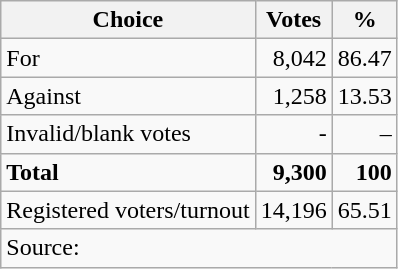<table class=wikitable style=text-align:right>
<tr>
<th>Choice</th>
<th>Votes</th>
<th>%</th>
</tr>
<tr>
<td align=left>For</td>
<td>8,042</td>
<td>86.47</td>
</tr>
<tr>
<td align=left>Against</td>
<td>1,258</td>
<td>13.53</td>
</tr>
<tr>
<td align=left>Invalid/blank votes</td>
<td>-</td>
<td>–</td>
</tr>
<tr>
<td align=left><strong>Total</strong></td>
<td><strong>9,300</strong></td>
<td><strong>100</strong></td>
</tr>
<tr>
<td align=left>Registered voters/turnout</td>
<td>14,196</td>
<td>65.51</td>
</tr>
<tr>
<td colspan=3 align=left>Source: </td>
</tr>
</table>
